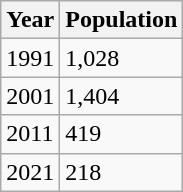<table class=wikitable>
<tr>
<th>Year</th>
<th>Population</th>
</tr>
<tr>
<td>1991</td>
<td>1,028</td>
</tr>
<tr>
<td>2001</td>
<td>1,404</td>
</tr>
<tr>
<td>2011</td>
<td>419</td>
</tr>
<tr>
<td>2021</td>
<td>218</td>
</tr>
</table>
